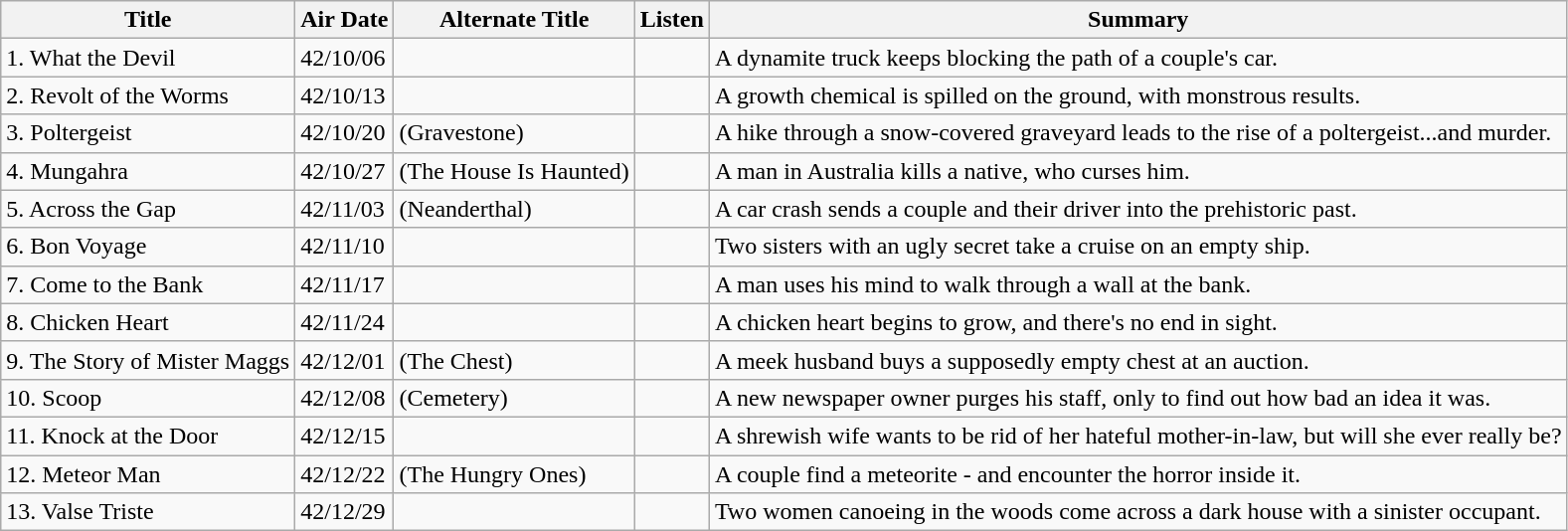<table class="wikitable">
<tr>
<th>Title</th>
<th>Air Date</th>
<th>Alternate Title</th>
<th>Listen</th>
<th>Summary</th>
</tr>
<tr>
<td>1. What the Devil</td>
<td>42/10/06</td>
<td></td>
<td></td>
<td>A dynamite truck keeps blocking the path of a couple's car.</td>
</tr>
<tr>
<td>2. Revolt of the Worms</td>
<td>42/10/13</td>
<td></td>
<td></td>
<td>A growth chemical is spilled on the ground, with monstrous results.</td>
</tr>
<tr>
<td>3. Poltergeist</td>
<td>42/10/20</td>
<td>(Gravestone)</td>
<td></td>
<td>A hike through a snow-covered graveyard leads to the rise of a poltergeist...and murder.</td>
</tr>
<tr>
<td>4. Mungahra</td>
<td>42/10/27</td>
<td>(The House Is Haunted)</td>
<td></td>
<td>A man in Australia kills a native, who curses him.</td>
</tr>
<tr>
<td>5. Across the Gap</td>
<td>42/11/03</td>
<td>(Neanderthal)</td>
<td></td>
<td>A car crash sends a couple and their driver into the prehistoric past.</td>
</tr>
<tr>
<td>6. Bon Voyage</td>
<td>42/11/10</td>
<td></td>
<td></td>
<td>Two sisters with an ugly secret take a cruise on an empty ship.</td>
</tr>
<tr>
<td>7. Come to the Bank</td>
<td>42/11/17</td>
<td></td>
<td></td>
<td>A man uses his mind to walk through a wall at the bank.</td>
</tr>
<tr>
<td>8. Chicken Heart</td>
<td>42/11/24</td>
<td></td>
<td></td>
<td>A chicken heart begins to grow, and there's no end in sight.</td>
</tr>
<tr>
<td>9. The Story of Mister Maggs</td>
<td>42/12/01</td>
<td>(The Chest)</td>
<td></td>
<td>A meek husband buys a supposedly empty chest at an auction.</td>
</tr>
<tr>
<td>10. Scoop</td>
<td>42/12/08</td>
<td>(Cemetery)</td>
<td></td>
<td>A new newspaper owner purges his staff, only to find out how bad an idea it was.</td>
</tr>
<tr>
<td>11. Knock at the Door</td>
<td>42/12/15</td>
<td></td>
<td></td>
<td>A shrewish wife wants to be rid of her hateful mother-in-law, but will she ever really be?</td>
</tr>
<tr>
<td>12. Meteor Man</td>
<td>42/12/22</td>
<td>(The Hungry Ones)</td>
<td></td>
<td>A couple find a meteorite - and encounter the horror inside it.</td>
</tr>
<tr>
<td>13. Valse Triste</td>
<td>42/12/29</td>
<td></td>
<td></td>
<td>Two women canoeing in the woods come across a dark house with a sinister occupant.</td>
</tr>
</table>
